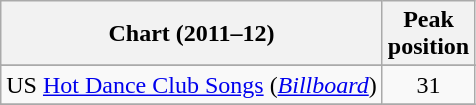<table class="wikitable sortable">
<tr>
<th>Chart (2011–12)</th>
<th>Peak<br>position</th>
</tr>
<tr>
</tr>
<tr>
</tr>
<tr>
</tr>
<tr>
</tr>
<tr>
</tr>
<tr>
</tr>
<tr>
</tr>
<tr>
</tr>
<tr>
</tr>
<tr>
</tr>
<tr>
</tr>
<tr>
</tr>
<tr>
</tr>
<tr>
</tr>
<tr>
<td>US <a href='#'>Hot Dance Club Songs</a> (<em><a href='#'>Billboard</a></em>)</td>
<td align="center">31</td>
</tr>
<tr>
</tr>
</table>
